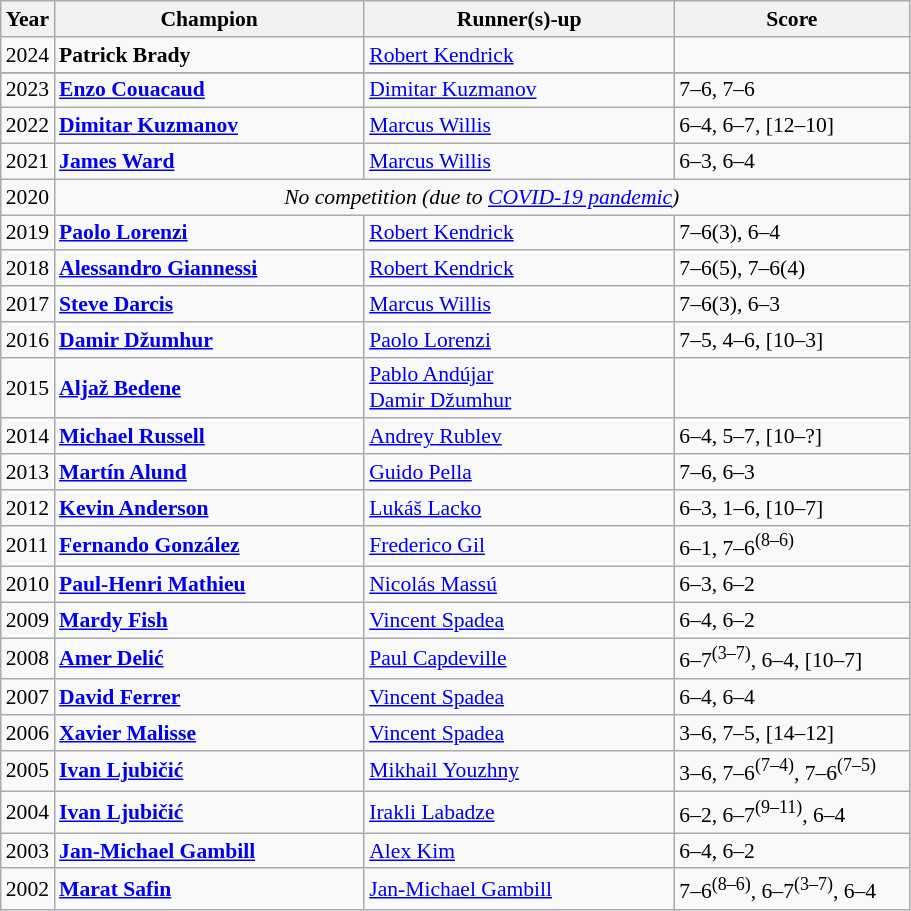<table class="wikitable" style="font-size:90%">
<tr>
<th>Year</th>
<th width="200">Champion</th>
<th width="200">Runner(s)-up</th>
<th width="150">Score</th>
</tr>
<tr>
<td>2024</td>
<td> <strong>Patrick Brady</strong></td>
<td> <a href='#'>Robert Kendrick</a></td>
<td></td>
</tr>
<tr>
</tr>
<tr>
<td>2023</td>
<td> <strong><a href='#'>Enzo Couacaud</a></strong></td>
<td> <a href='#'>Dimitar Kuzmanov</a></td>
<td>7–6, 7–6</td>
</tr>
<tr>
<td>2022</td>
<td> <strong><a href='#'>Dimitar Kuzmanov</a></strong></td>
<td> <a href='#'>Marcus Willis</a></td>
<td>6–4, 6–7, [12–10]</td>
</tr>
<tr>
<td>2021</td>
<td> <strong><a href='#'>James Ward</a></strong></td>
<td> <a href='#'>Marcus Willis</a></td>
<td>6–3, 6–4</td>
</tr>
<tr>
<td>2020</td>
<td colspan="3" style="text-align:center;"><em>No competition (due to <a href='#'>COVID-19 pandemic</a>)</em></td>
</tr>
<tr>
<td>2019</td>
<td> <strong><a href='#'>Paolo Lorenzi</a></strong></td>
<td> <a href='#'>Robert Kendrick</a></td>
<td>7–6(3), 6–4</td>
</tr>
<tr>
<td>2018</td>
<td> <strong><a href='#'>Alessandro Giannessi</a></strong></td>
<td> <a href='#'>Robert Kendrick</a></td>
<td>7–6(5), 7–6(4)</td>
</tr>
<tr>
<td>2017</td>
<td> <strong><a href='#'>Steve Darcis</a></strong></td>
<td> <a href='#'>Marcus Willis</a></td>
<td>7–6(3), 6–3</td>
</tr>
<tr>
<td>2016</td>
<td> <strong><a href='#'>Damir Džumhur</a></strong></td>
<td> <a href='#'>Paolo Lorenzi</a></td>
<td>7–5, 4–6, [10–3]</td>
</tr>
<tr>
<td>2015</td>
<td> <strong><a href='#'>Aljaž Bedene</a></strong></td>
<td> <a href='#'>Pablo Andújar</a> <br>  <a href='#'>Damir Džumhur</a></td>
<td></td>
</tr>
<tr>
<td>2014</td>
<td> <strong><a href='#'>Michael Russell</a></strong></td>
<td> <a href='#'>Andrey Rublev</a></td>
<td>6–4, 5–7, [10–?]</td>
</tr>
<tr>
<td>2013</td>
<td> <strong><a href='#'>Martín Alund</a></strong></td>
<td> <a href='#'>Guido Pella</a></td>
<td>7–6, 6–3</td>
</tr>
<tr>
<td>2012</td>
<td> <strong><a href='#'>Kevin Anderson</a></strong></td>
<td> <a href='#'>Lukáš Lacko</a></td>
<td>6–3, 1–6, [10–7]</td>
</tr>
<tr>
<td>2011</td>
<td> <strong><a href='#'>Fernando González</a></strong></td>
<td> <a href='#'>Frederico Gil</a></td>
<td>6–1, 7–6<sup>(8–6)</sup></td>
</tr>
<tr>
<td>2010</td>
<td> <strong><a href='#'>Paul-Henri Mathieu</a></strong></td>
<td> <a href='#'>Nicolás Massú</a></td>
<td>6–3, 6–2</td>
</tr>
<tr>
<td>2009</td>
<td> <strong><a href='#'>Mardy Fish</a></strong></td>
<td> <a href='#'>Vincent Spadea</a></td>
<td>6–4, 6–2</td>
</tr>
<tr>
<td>2008</td>
<td> <strong><a href='#'>Amer Delić</a></strong></td>
<td> <a href='#'>Paul Capdeville</a></td>
<td>6–7<sup>(3–7)</sup>, 6–4, [10–7]</td>
</tr>
<tr>
<td>2007</td>
<td> <strong><a href='#'>David Ferrer</a></strong></td>
<td> <a href='#'>Vincent Spadea</a></td>
<td>6–4, 6–4</td>
</tr>
<tr>
<td>2006</td>
<td> <strong><a href='#'>Xavier Malisse</a></strong></td>
<td> <a href='#'>Vincent Spadea</a></td>
<td>3–6, 7–5, [14–12]</td>
</tr>
<tr>
<td>2005</td>
<td> <strong><a href='#'>Ivan Ljubičić</a></strong></td>
<td> <a href='#'>Mikhail Youzhny</a></td>
<td>3–6, 7–6<sup>(7–4)</sup>, 7–6<sup>(7–5)</sup></td>
</tr>
<tr>
<td>2004</td>
<td> <strong><a href='#'>Ivan Ljubičić</a></strong></td>
<td> <a href='#'>Irakli Labadze</a></td>
<td>6–2, 6–7<sup>(9–11)</sup>, 6–4</td>
</tr>
<tr>
<td>2003</td>
<td> <strong><a href='#'>Jan-Michael Gambill</a></strong></td>
<td> <a href='#'>Alex Kim</a></td>
<td>6–4, 6–2</td>
</tr>
<tr>
<td>2002</td>
<td> <strong><a href='#'>Marat Safin</a></strong></td>
<td> <a href='#'>Jan-Michael Gambill</a></td>
<td>7–6<sup>(8–6)</sup>, 6–7<sup>(3–7)</sup>, 6–4</td>
</tr>
</table>
